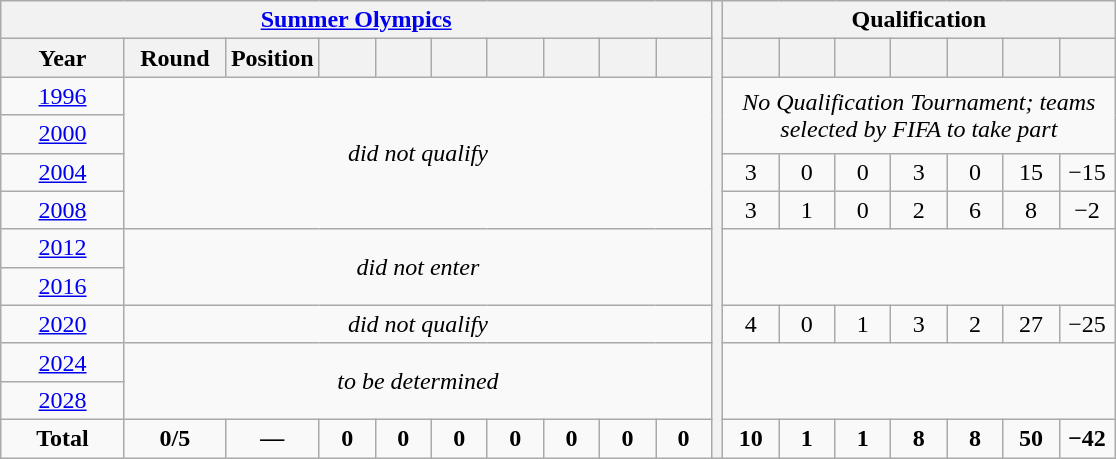<table class="wikitable" style="text-align: center;font-size:100%;">
<tr>
<th colspan=10><a href='#'>Summer Olympics</a></th>
<th rowspan="22"></th>
<th colspan=7>Qualification</th>
</tr>
<tr>
<th width=75>Year</th>
<th width=60>Round</th>
<th width=30>Position</th>
<th width=30></th>
<th width=30></th>
<th width=30></th>
<th width=30></th>
<th width=30></th>
<th width=30></th>
<th width=30></th>
<th width=30></th>
<th width=30></th>
<th width=30></th>
<th width=30></th>
<th width=30></th>
<th width=30></th>
<th width=30></th>
</tr>
<tr>
<td> <a href='#'>1996</a></td>
<td rowspan=4 colspan=9><em>did not qualify</em></td>
<td rowspan=2 colspan=7><em>No Qualification Tournament; teams selected by FIFA to take part</em></td>
</tr>
<tr>
<td> <a href='#'>2000</a></td>
</tr>
<tr>
<td> <a href='#'>2004</a></td>
<td>3</td>
<td>0</td>
<td>0</td>
<td>3</td>
<td>0</td>
<td>15</td>
<td>−15</td>
</tr>
<tr>
<td> <a href='#'>2008</a></td>
<td>3</td>
<td>1</td>
<td>0</td>
<td>2</td>
<td>6</td>
<td>8</td>
<td>−2</td>
</tr>
<tr>
<td> <a href='#'>2012</a></td>
<td rowspan=2 colspan=9><em>did not enter</em></td>
</tr>
<tr>
<td> <a href='#'>2016</a></td>
</tr>
<tr>
<td> <a href='#'>2020</a></td>
<td rowspan=1 colspan=9><em>did not qualify</em></td>
<td>4</td>
<td>0</td>
<td>1</td>
<td>3</td>
<td>2</td>
<td>27</td>
<td>−25</td>
</tr>
<tr>
<td> <a href='#'>2024</a></td>
<td rowspan=2 colspan=9><em>to be determined</em></td>
</tr>
<tr>
<td> <a href='#'>2028</a></td>
</tr>
<tr>
<td><strong>Total</strong></td>
<td><strong>0/5</strong></td>
<td><strong>—</strong></td>
<td><strong>0</strong></td>
<td><strong>0</strong></td>
<td><strong>0</strong></td>
<td><strong>0</strong></td>
<td><strong>0</strong></td>
<td><strong>0</strong></td>
<td><strong>0</strong></td>
<td><strong>10</strong></td>
<td><strong>1</strong></td>
<td><strong>1</strong></td>
<td><strong>8</strong></td>
<td><strong>8</strong></td>
<td><strong>50</strong></td>
<td><strong>−42</strong></td>
</tr>
</table>
